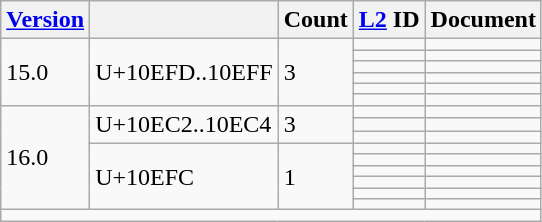<table class="wikitable collapsible sticky-header">
<tr>
<th><a href='#'>Version</a></th>
<th></th>
<th>Count</th>
<th><a href='#'>L2</a> ID</th>
<th>Document</th>
</tr>
<tr>
<td rowspan="6">15.0</td>
<td rowspan="6">U+10EFD..10EFF</td>
<td rowspan="6">3</td>
<td></td>
<td></td>
</tr>
<tr>
<td></td>
<td></td>
</tr>
<tr>
<td></td>
<td></td>
</tr>
<tr>
<td></td>
<td></td>
</tr>
<tr>
<td></td>
<td></td>
</tr>
<tr>
<td></td>
<td></td>
</tr>
<tr>
<td rowspan="9">16.0</td>
<td rowspan="3">U+10EC2..10EC4</td>
<td rowspan="3">3</td>
<td></td>
<td></td>
</tr>
<tr>
<td></td>
<td></td>
</tr>
<tr>
<td></td>
<td></td>
</tr>
<tr>
<td rowspan="6">U+10EFC</td>
<td rowspan="6">1</td>
<td></td>
<td></td>
</tr>
<tr>
<td></td>
<td></td>
</tr>
<tr>
<td></td>
<td></td>
</tr>
<tr>
<td></td>
<td></td>
</tr>
<tr>
<td></td>
<td></td>
</tr>
<tr>
<td></td>
<td></td>
</tr>
<tr class="sortbottom">
<td colspan="5"></td>
</tr>
</table>
